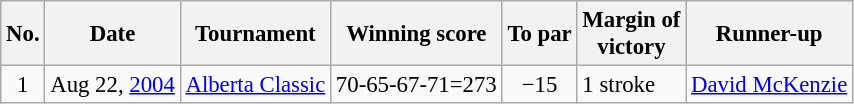<table class="wikitable" style="font-size:95%;">
<tr>
<th>No.</th>
<th>Date</th>
<th>Tournament</th>
<th>Winning score</th>
<th>To par</th>
<th>Margin of<br>victory</th>
<th>Runner-up</th>
</tr>
<tr>
<td align=center>1</td>
<td align=right>Aug 22, <a href='#'>2004</a></td>
<td><a href='#'>Alberta Classic</a></td>
<td align=right>70-65-67-71=273</td>
<td align=center>−15</td>
<td>1 stroke</td>
<td> <a href='#'>David McKenzie</a></td>
</tr>
</table>
